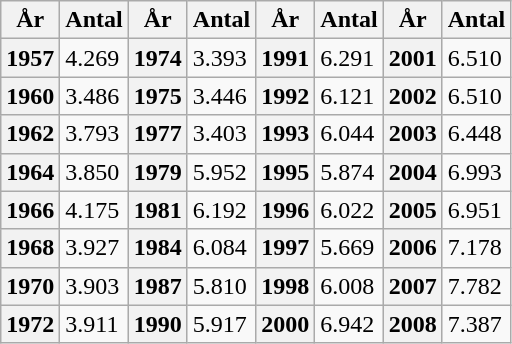<table class="wikitable">
<tr>
<th>År</th>
<th>Antal</th>
<th>År</th>
<th>Antal</th>
<th>År</th>
<th>Antal</th>
<th>År</th>
<th>Antal</th>
</tr>
<tr>
<th>1957</th>
<td>4.269</td>
<th>1974</th>
<td>3.393</td>
<th>1991</th>
<td>6.291</td>
<th>2001</th>
<td>6.510</td>
</tr>
<tr>
<th>1960</th>
<td>3.486</td>
<th>1975</th>
<td>3.446</td>
<th>1992</th>
<td>6.121</td>
<th>2002</th>
<td>6.510</td>
</tr>
<tr>
<th>1962</th>
<td>3.793</td>
<th>1977</th>
<td>3.403</td>
<th>1993</th>
<td>6.044</td>
<th>2003</th>
<td>6.448</td>
</tr>
<tr>
<th>1964</th>
<td>3.850</td>
<th>1979</th>
<td>5.952</td>
<th>1995</th>
<td>5.874</td>
<th>2004</th>
<td>6.993</td>
</tr>
<tr>
<th>1966</th>
<td>4.175</td>
<th>1981</th>
<td>6.192</td>
<th>1996</th>
<td>6.022</td>
<th>2005</th>
<td>6.951</td>
</tr>
<tr>
<th>1968</th>
<td>3.927</td>
<th>1984</th>
<td>6.084</td>
<th>1997</th>
<td>5.669</td>
<th>2006</th>
<td>7.178</td>
</tr>
<tr>
<th>1970</th>
<td>3.903</td>
<th>1987</th>
<td>5.810</td>
<th>1998</th>
<td>6.008</td>
<th>2007</th>
<td>7.782</td>
</tr>
<tr>
<th>1972</th>
<td>3.911</td>
<th>1990</th>
<td>5.917</td>
<th>2000</th>
<td>6.942</td>
<th>2008</th>
<td>7.387</td>
</tr>
</table>
